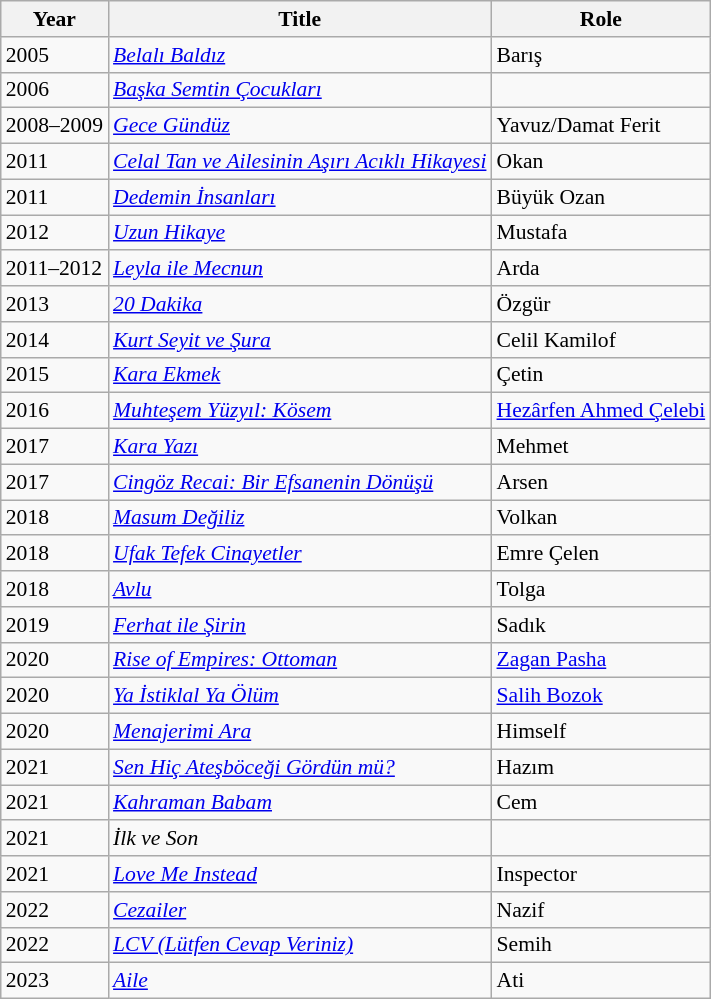<table class="wikitable" style="font-size: 90%;">
<tr>
<th>Year</th>
<th>Title</th>
<th>Role</th>
</tr>
<tr>
<td>2005</td>
<td><em><a href='#'>Belalı Baldız</a></em></td>
<td>Barış</td>
</tr>
<tr>
<td>2006</td>
<td><em><a href='#'>Başka Semtin Çocukları</a></em></td>
<td></td>
</tr>
<tr>
<td>2008–2009</td>
<td><em><a href='#'>Gece Gündüz</a></em></td>
<td>Yavuz/Damat Ferit</td>
</tr>
<tr>
<td>2011</td>
<td><em><a href='#'>Celal Tan ve Ailesinin Aşırı Acıklı Hikayesi</a></em></td>
<td>Okan</td>
</tr>
<tr>
<td>2011</td>
<td><em><a href='#'>Dedemin İnsanları</a></em></td>
<td>Büyük Ozan</td>
</tr>
<tr>
<td>2012</td>
<td><em><a href='#'>Uzun Hikaye</a></em></td>
<td>Mustafa</td>
</tr>
<tr>
<td>2011–2012</td>
<td><em><a href='#'>Leyla ile Mecnun</a></em></td>
<td>Arda</td>
</tr>
<tr>
<td>2013</td>
<td><em><a href='#'>20 Dakika</a></em></td>
<td>Özgür</td>
</tr>
<tr>
<td>2014</td>
<td><em><a href='#'>Kurt Seyit ve Şura</a></em></td>
<td>Celil Kamilof</td>
</tr>
<tr>
<td>2015</td>
<td><em><a href='#'>Kara Ekmek</a></em></td>
<td>Çetin</td>
</tr>
<tr>
<td>2016</td>
<td><em><a href='#'>Muhteşem Yüzyıl: Kösem</a></em></td>
<td><a href='#'>Hezârfen Ahmed Çelebi</a></td>
</tr>
<tr>
<td>2017</td>
<td><em><a href='#'>Kara Yazı</a></em></td>
<td>Mehmet</td>
</tr>
<tr>
<td>2017</td>
<td><em><a href='#'>Cingöz Recai: Bir Efsanenin Dönüşü</a></em></td>
<td>Arsen</td>
</tr>
<tr>
<td>2018</td>
<td><em><a href='#'>Masum Değiliz</a></em></td>
<td>Volkan</td>
</tr>
<tr>
<td>2018</td>
<td><em><a href='#'>Ufak Tefek Cinayetler</a></em></td>
<td>Emre Çelen</td>
</tr>
<tr>
<td>2018</td>
<td><em><a href='#'>Avlu</a></em></td>
<td>Tolga</td>
</tr>
<tr>
<td>2019</td>
<td><em><a href='#'>Ferhat ile Şirin</a></em></td>
<td>Sadık</td>
</tr>
<tr>
<td>2020</td>
<td><em><a href='#'>Rise of Empires: Ottoman</a></em></td>
<td><a href='#'>Zagan Pasha</a></td>
</tr>
<tr>
<td>2020</td>
<td><em><a href='#'>Ya İstiklal Ya Ölüm</a></em></td>
<td><a href='#'>Salih Bozok</a></td>
</tr>
<tr>
<td>2020</td>
<td><em><a href='#'>Menajerimi Ara</a></em></td>
<td>Himself</td>
</tr>
<tr>
<td>2021</td>
<td><em><a href='#'>Sen Hiç Ateşböceği Gördün mü?</a></em></td>
<td>Hazım</td>
</tr>
<tr>
<td>2021</td>
<td><em><a href='#'>Kahraman Babam</a></em></td>
<td>Cem</td>
</tr>
<tr>
<td>2021</td>
<td><em>İlk ve Son</em></td>
<td></td>
</tr>
<tr>
<td>2021</td>
<td><em><a href='#'>Love Me Instead</a></em></td>
<td>Inspector</td>
</tr>
<tr>
<td>2022</td>
<td><em><a href='#'>Cezailer</a></em></td>
<td>Nazif</td>
</tr>
<tr>
<td>2022</td>
<td><em><a href='#'>LCV (Lütfen Cevap Veriniz)</a></em></td>
<td>Semih</td>
</tr>
<tr>
<td>2023</td>
<td><em><a href='#'>Aile</a></em></td>
<td>Ati</td>
</tr>
</table>
